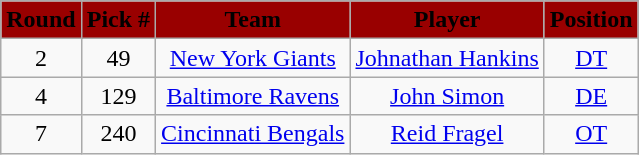<table class="wikitable" style="text-align:center">
<tr style="background:#900;">
<td><strong><span>Round</span></strong></td>
<td><strong><span>Pick #</span></strong></td>
<td><strong><span>Team</span></strong></td>
<td><strong><span>Player</span></strong></td>
<td><strong><span>Position</span></strong></td>
</tr>
<tr>
<td>2</td>
<td align=center>49</td>
<td><a href='#'>New York Giants</a></td>
<td><a href='#'>Johnathan Hankins</a></td>
<td><a href='#'>DT</a></td>
</tr>
<tr>
<td>4</td>
<td align=center>129</td>
<td><a href='#'>Baltimore Ravens</a></td>
<td><a href='#'>John Simon</a></td>
<td><a href='#'>DE</a></td>
</tr>
<tr>
<td>7</td>
<td align=center>240</td>
<td><a href='#'>Cincinnati Bengals</a></td>
<td><a href='#'>Reid Fragel</a></td>
<td><a href='#'>OT</a></td>
</tr>
</table>
